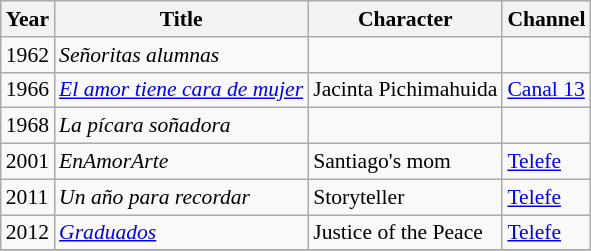<table class="wikitable" style="font-size: 90%;">
<tr>
<th>Year</th>
<th>Title</th>
<th>Character</th>
<th>Channel</th>
</tr>
<tr>
<td>1962</td>
<td><em>Señoritas alumnas</em></td>
<td></td>
<td></td>
</tr>
<tr>
<td>1966</td>
<td><em><a href='#'>El amor tiene cara de mujer</a></em></td>
<td>Jacinta Pichimahuida</td>
<td><a href='#'>Canal 13</a></td>
</tr>
<tr>
<td>1968</td>
<td><em>La pícara soñadora</em></td>
<td></td>
<td></td>
</tr>
<tr>
<td>2001</td>
<td><em>EnAmorArte</em></td>
<td>Santiago's mom</td>
<td><a href='#'>Telefe</a></td>
</tr>
<tr>
<td>2011</td>
<td><em>Un año para recordar</em></td>
<td>Storyteller</td>
<td><a href='#'>Telefe</a></td>
</tr>
<tr>
<td>2012</td>
<td><em><a href='#'>Graduados</a></em></td>
<td>Justice of the Peace</td>
<td><a href='#'>Telefe</a></td>
</tr>
<tr>
</tr>
</table>
